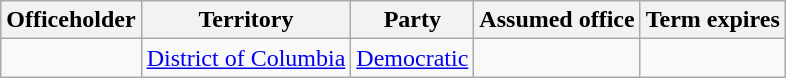<table class="wikitable sortable">
<tr>
<th>Officeholder</th>
<th>Territory</th>
<th>Party</th>
<th>Assumed office</th>
<th>Term expires</th>
</tr>
<tr>
<td></td>
<td><a href='#'>District of Columbia</a></td>
<td><a href='#'>Democratic</a></td>
<td></td>
<td></td>
</tr>
</table>
